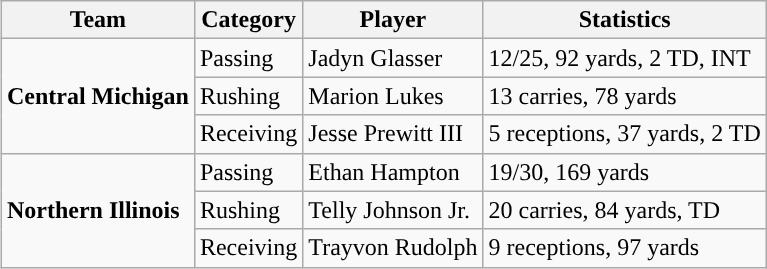<table class="wikitable" style="float: right;">
<tr>
<th>Team</th>
<th>Category</th>
<th>Player</th>
<th>Statistics</th>
</tr>
<tr>
<td rowspan=3><strong>Central Michigan</strong></td>
<td>Passing</td>
<td>Jadyn Glasser</td>
<td>12/25, 92 yards, 2 TD, INT</td>
</tr>
<tr>
<td>Rushing</td>
<td>Marion Lukes</td>
<td>13 carries, 78 yards</td>
</tr>
<tr>
<td>Receiving</td>
<td>Jesse Prewitt III</td>
<td>5 receptions, 37 yards, 2 TD</td>
</tr>
<tr>
<td rowspan=3><strong>Northern Illinois</strong></td>
<td>Passing</td>
<td>Ethan Hampton</td>
<td>19/30, 169 yards</td>
</tr>
<tr>
<td>Rushing</td>
<td>Telly Johnson Jr.</td>
<td>20 carries, 84 yards, TD</td>
</tr>
<tr>
<td>Receiving</td>
<td>Trayvon Rudolph</td>
<td>9 receptions, 97 yards</td>
</tr>
</table>
